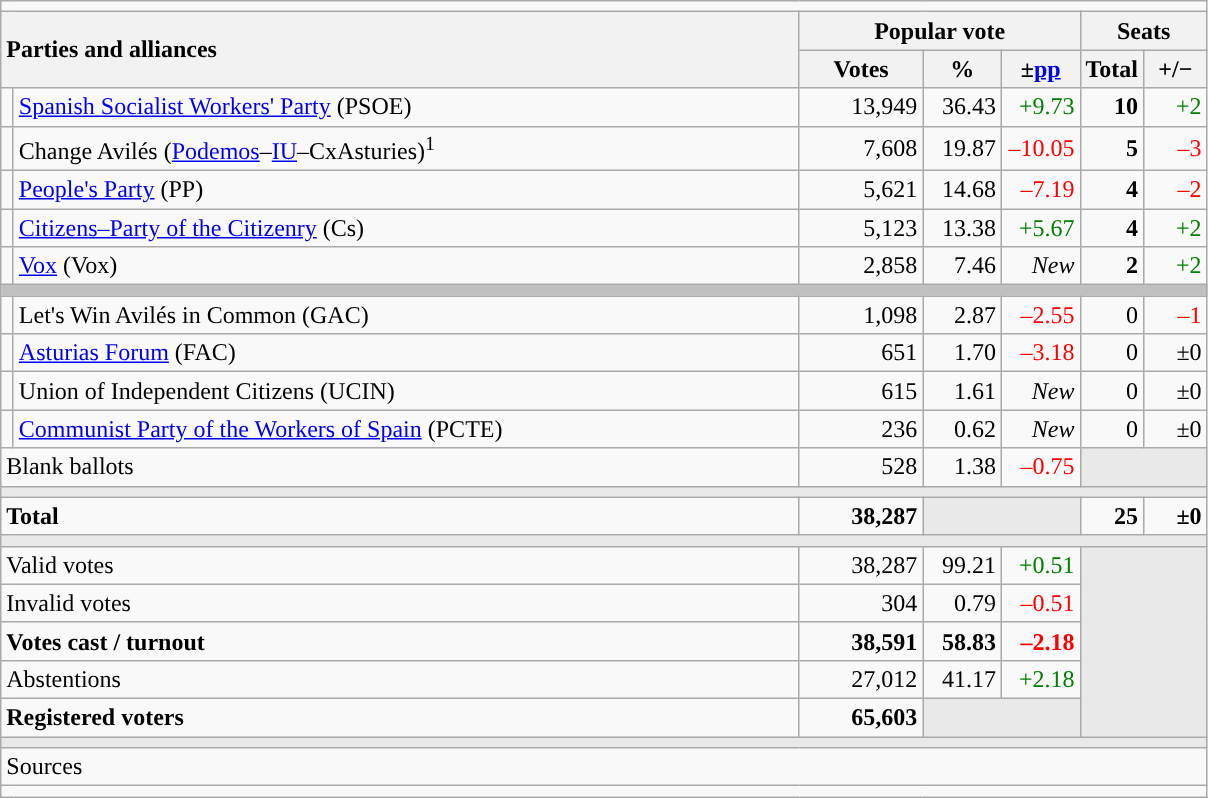<table class="wikitable" style="text-align:right;">
<tr>
<td colspan="7"></td>
</tr>
<tr>
<th style="text-align:left;" rowspan="2" colspan="2" width="525">Parties and alliances</th>
<th colspan="3">Popular vote</th>
<th colspan="2">Seats</th>
</tr>
<tr>
<th width="75">Votes</th>
<th width="45">%</th>
<th width="45">±<a href='#'>pp</a></th>
<th width="35">Total</th>
<th width="35">+/−</th>
</tr>
<tr>
<td width="1" style="color:inherit;background:"></td>
<td align="left"><a href='#'>Spanish Socialist Workers' Party</a> (PSOE)</td>
<td>13,949</td>
<td>36.43</td>
<td style="color:green;">+9.73</td>
<td><strong>10</strong></td>
<td style="color:green;">+2</td>
</tr>
<tr>
<td style="color:inherit;background:"></td>
<td align="left">Change Avilés (<a href='#'>Podemos</a>–<a href='#'>IU</a>–CxAsturies)<sup>1</sup></td>
<td>7,608</td>
<td>19.87</td>
<td style="color:red;">–10.05</td>
<td><strong>5</strong></td>
<td style="color:red;">–3</td>
</tr>
<tr>
<td style="color:inherit;background:"></td>
<td align="left"><a href='#'>People's Party</a> (PP)</td>
<td>5,621</td>
<td>14.68</td>
<td style="color:red;">–7.19</td>
<td><strong>4</strong></td>
<td style="color:red;">–2</td>
</tr>
<tr>
<td style="color:inherit;background:"></td>
<td align="left"><a href='#'>Citizens–Party of the Citizenry</a> (Cs)</td>
<td>5,123</td>
<td>13.38</td>
<td style="color:green;">+5.67</td>
<td><strong>4</strong></td>
<td style="color:green;">+2</td>
</tr>
<tr>
<td style="color:inherit;background:"></td>
<td align="left"><a href='#'>Vox</a> (Vox)</td>
<td>2,858</td>
<td>7.46</td>
<td><em>New</em></td>
<td><strong>2</strong></td>
<td style="color:green;">+2</td>
</tr>
<tr>
<td colspan="7" style="color:inherit;background:#C0C0C0"></td>
</tr>
<tr>
<td style="color:inherit;background:"></td>
<td align="left">Let's Win Avilés in Common (GAC)</td>
<td>1,098</td>
<td>2.87</td>
<td style="color:red;">–2.55</td>
<td>0</td>
<td style="color:red;">–1</td>
</tr>
<tr>
<td style="color:inherit;background:"></td>
<td align="left"><a href='#'>Asturias Forum</a> (FAC)</td>
<td>651</td>
<td>1.70</td>
<td style="color:red;">–3.18</td>
<td>0</td>
<td>±0</td>
</tr>
<tr>
<td style="color:inherit;background:"></td>
<td align="left">Union of Independent Citizens (UCIN)</td>
<td>615</td>
<td>1.61</td>
<td><em>New</em></td>
<td>0</td>
<td>±0</td>
</tr>
<tr>
<td style="color:inherit;background:"></td>
<td align="left"><a href='#'>Communist Party of the Workers of Spain</a> (PCTE)</td>
<td>236</td>
<td>0.62</td>
<td><em>New</em></td>
<td>0</td>
<td>±0</td>
</tr>
<tr>
<td align="left" colspan="2">Blank ballots</td>
<td>528</td>
<td>1.38</td>
<td style="color:red;">–0.75</td>
<td style="color:inherit;background:#E9E9E9" colspan="2"></td>
</tr>
<tr>
<td colspan="7" style="color:inherit;background:#E9E9E9"></td>
</tr>
<tr style="font-weight:bold;">
<td align="left" colspan="2">Total</td>
<td>38,287</td>
<td bgcolor="#E9E9E9" colspan="2"></td>
<td>25</td>
<td>±0</td>
</tr>
<tr>
<td colspan="7" style="color:inherit;background:#E9E9E9"></td>
</tr>
<tr>
<td align="left" colspan="2">Valid votes</td>
<td>38,287</td>
<td>99.21</td>
<td style="color:green;">+0.51</td>
<td bgcolor="#E9E9E9" colspan="2" rowspan="5"></td>
</tr>
<tr>
<td align="left" colspan="2">Invalid votes</td>
<td>304</td>
<td>0.79</td>
<td style="color:red;">–0.51</td>
</tr>
<tr style="font-weight:bold;">
<td align="left" colspan="2">Votes cast / turnout</td>
<td>38,591</td>
<td>58.83</td>
<td style="color:red;">–2.18</td>
</tr>
<tr>
<td align="left" colspan="2">Abstentions</td>
<td>27,012</td>
<td>41.17</td>
<td style="color:green;">+2.18</td>
</tr>
<tr style="font-weight:bold;">
<td align="left" colspan="2">Registered voters</td>
<td>65,603</td>
<td bgcolor="#E9E9E9" colspan="2"></td>
</tr>
<tr>
<td colspan="7" style="color:inherit;background:#E9E9E9"></td>
</tr>
<tr>
<td align="left" colspan="7">Sources</td>
</tr>
<tr>
<td colspan="7" style="text-align:left; max-width:790px;"></td>
</tr>
</table>
